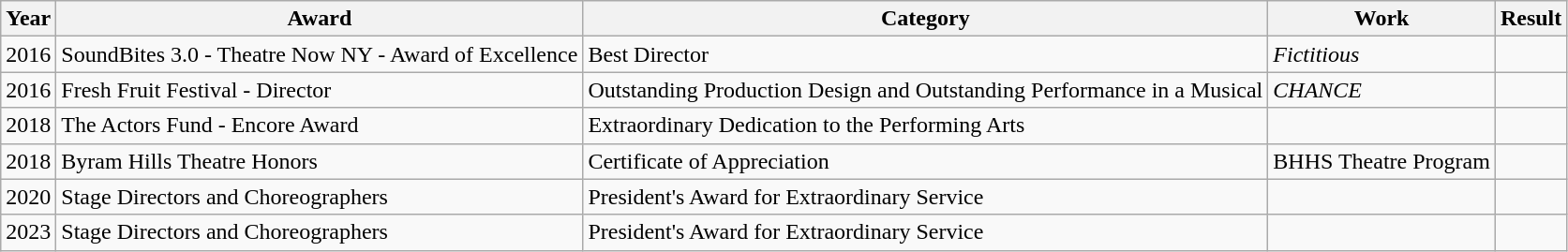<table class="wikitable">
<tr>
<th>Year</th>
<th>Award</th>
<th>Category</th>
<th>Work</th>
<th>Result</th>
</tr>
<tr>
<td>2016</td>
<td>SoundBites 3.0 - Theatre Now NY - Award of Excellence</td>
<td>Best Director</td>
<td><em>Fictitious</em></td>
<td></td>
</tr>
<tr>
<td>2016</td>
<td>Fresh Fruit Festival - Director</td>
<td>Outstanding Production Design and Outstanding Performance in a Musical</td>
<td><em>CHANCE</em></td>
<td></td>
</tr>
<tr>
<td>2018</td>
<td>The Actors Fund - Encore Award</td>
<td>Extraordinary Dedication to the Performing Arts</td>
<td></td>
<td></td>
</tr>
<tr>
<td>2018</td>
<td>Byram Hills Theatre Honors</td>
<td>Certificate of Appreciation</td>
<td>BHHS Theatre Program</td>
<td></td>
</tr>
<tr>
<td>2020</td>
<td>Stage Directors and Choreographers</td>
<td>President's Award for Extraordinary Service</td>
<td></td>
<td></td>
</tr>
<tr>
<td>2023</td>
<td>Stage Directors and Choreographers</td>
<td>President's Award for Extraordinary Service</td>
<td></td>
<td></td>
</tr>
</table>
